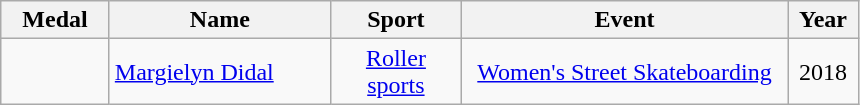<table class="wikitable"  style="font-size:100%;  text-align:center;">
<tr>
<th width="65">Medal</th>
<th width="140">Name</th>
<th width="80">Sport</th>
<th width="210">Event</th>
<th width="40">Year</th>
</tr>
<tr>
<td></td>
<td align=left><a href='#'>Margielyn Didal</a></td>
<td><a href='#'>Roller sports</a></td>
<td><a href='#'>Women's Street Skateboarding</a></td>
<td>2018</td>
</tr>
</table>
